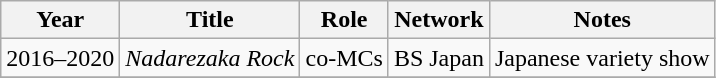<table class="wikitable sortable">
<tr>
<th>Year</th>
<th>Title</th>
<th>Role</th>
<th>Network</th>
<th class="unsortable">Notes</th>
</tr>
<tr>
<td>2016–2020</td>
<td><em>Nadarezaka Rock</em></td>
<td>co-MCs</td>
<td>BS Japan</td>
<td>Japanese variety show</td>
</tr>
<tr>
</tr>
</table>
